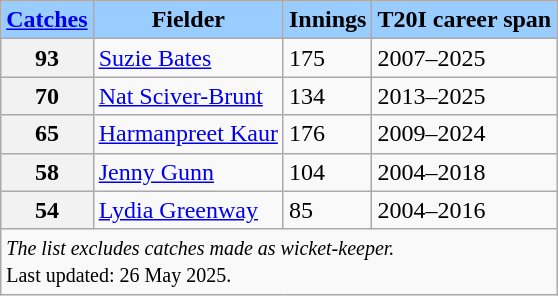<table class="wikitable">
<tr>
<th style="background-color:#99ccff;"><a href='#'>Catches</a></th>
<th style="background-color:#99ccff;">Fielder</th>
<th style="background-color:#99ccff;">Innings</th>
<th style="background-color:#99ccff;">T20I career span</th>
</tr>
<tr>
<th scope="row">93</th>
<td> <a href='#'>Suzie Bates</a></td>
<td>175</td>
<td>2007–2025</td>
</tr>
<tr>
<th scope="row">70</th>
<td> <a href='#'>Nat Sciver-Brunt</a></td>
<td>134</td>
<td>2013–2025</td>
</tr>
<tr>
<th scope="row">65</th>
<td> <a href='#'>Harmanpreet Kaur</a></td>
<td>176</td>
<td>2009–2024</td>
</tr>
<tr>
<th scope="row">58</th>
<td> <a href='#'>Jenny Gunn</a></td>
<td>104</td>
<td>2004–2018</td>
</tr>
<tr>
<th scope="row">54</th>
<td> <a href='#'>Lydia Greenway</a></td>
<td>85</td>
<td>2004–2016</td>
</tr>
<tr class="sortbottom">
<td scope="row" colspan="5" style="text-align:left;"><small> <em>The list excludes catches made as wicket-keeper.</em></small><br><small>Last updated: 26 May 2025.</small></td>
</tr>
</table>
